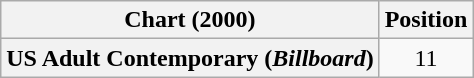<table class="wikitable plainrowheaders" style="text-align:center">
<tr>
<th scope="col">Chart (2000)</th>
<th scope="col">Position</th>
</tr>
<tr>
<th scope="row">US Adult Contemporary (<em>Billboard</em>)</th>
<td>11</td>
</tr>
</table>
